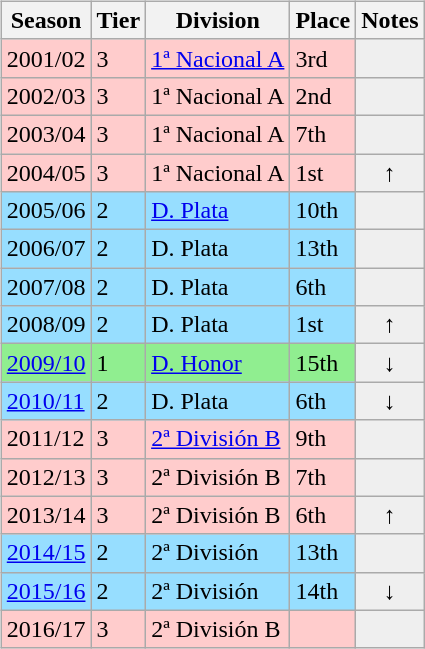<table>
<tr>
<td valign="top" width=0%><br><table class="wikitable">
<tr style="background:#f0f6fa;">
<th><strong>Season</strong></th>
<th><strong>Tier</strong></th>
<th><strong>Division</strong></th>
<th><strong>Place</strong></th>
<th><strong>Notes</strong></th>
</tr>
<tr>
<td style="background:#FFCCCC;">2001/02</td>
<td style="background:#FFCCCC;">3</td>
<td style="background:#FFCCCC;"><a href='#'>1ª Nacional A</a></td>
<td style="background:#FFCCCC;">3rd</td>
<th style="background:#efefef;"></th>
</tr>
<tr>
<td style="background:#FFCCCC;">2002/03</td>
<td style="background:#FFCCCC;">3</td>
<td style="background:#FFCCCC;">1ª Nacional A</td>
<td style="background:#FFCCCC;">2nd</td>
<th style="background:#efefef;"></th>
</tr>
<tr>
<td style="background:#FFCCCC;">2003/04</td>
<td style="background:#FFCCCC;">3</td>
<td style="background:#FFCCCC;">1ª Nacional A</td>
<td style="background:#FFCCCC;">7th</td>
<th style="background:#efefef;"></th>
</tr>
<tr>
<td style="background:#FFCCCC;">2004/05</td>
<td style="background:#FFCCCC;">3</td>
<td style="background:#FFCCCC;">1ª Nacional A</td>
<td style="background:#FFCCCC;">1st</td>
<th style="background:#efefef;">↑</th>
</tr>
<tr>
<td style="background:#97DEFF;">2005/06</td>
<td style="background:#97DEFF;">2</td>
<td style="background:#97DEFF;"><a href='#'>D. Plata</a></td>
<td style="background:#97DEFF;">10th</td>
<th style="background:#efefef;"></th>
</tr>
<tr>
<td style="background:#97DEFF;">2006/07</td>
<td style="background:#97DEFF;">2</td>
<td style="background:#97DEFF;">D. Plata</td>
<td style="background:#97DEFF;">13th</td>
<th style="background:#efefef;"></th>
</tr>
<tr>
<td style="background:#97DEFF;">2007/08</td>
<td style="background:#97DEFF;">2</td>
<td style="background:#97DEFF;">D. Plata</td>
<td style="background:#97DEFF;">6th</td>
<th style="background:#efefef;"></th>
</tr>
<tr>
<td style="background:#97DEFF;">2008/09</td>
<td style="background:#97DEFF;">2</td>
<td style="background:#97DEFF;">D. Plata</td>
<td style="background:#97DEFF;">1st</td>
<th style="background:#efefef;">↑</th>
</tr>
<tr>
<td style="background:#90EE90;"><a href='#'>2009/10</a></td>
<td style="background:#90EE90;">1</td>
<td style="background:#90EE90;"><a href='#'>D. Honor</a></td>
<td style="background:#90EE90;">15th</td>
<th style="background:#efefef;">↓</th>
</tr>
<tr>
<td style="background:#97DEFF;"><a href='#'>2010/11</a></td>
<td style="background:#97DEFF;">2</td>
<td style="background:#97DEFF;">D. Plata</td>
<td style="background:#97DEFF;">6th</td>
<th style="background:#efefef;">↓</th>
</tr>
<tr>
<td style="background:#FFCCCC;">2011/12</td>
<td style="background:#FFCCCC;">3</td>
<td style="background:#FFCCCC;"><a href='#'>2ª División B</a></td>
<td style="background:#FFCCCC;">9th</td>
<th style="background:#efefef;"></th>
</tr>
<tr>
<td style="background:#FFCCCC;">2012/13</td>
<td style="background:#FFCCCC;">3</td>
<td style="background:#FFCCCC;">2ª División B</td>
<td style="background:#FFCCCC;">7th</td>
<th style="background:#efefef;"></th>
</tr>
<tr>
<td style="background:#FFCCCC;">2013/14</td>
<td style="background:#FFCCCC;">3</td>
<td style="background:#FFCCCC;">2ª División B</td>
<td style="background:#FFCCCC;">6th</td>
<th style="background:#efefef;">↑</th>
</tr>
<tr>
<td style="background:#97DEFF;"><a href='#'>2014/15</a></td>
<td style="background:#97DEFF;">2</td>
<td style="background:#97DEFF;">2ª División</td>
<td style="background:#97DEFF;">13th</td>
<th style="background:#efefef;"></th>
</tr>
<tr>
<td style="background:#97DEFF;"><a href='#'>2015/16</a></td>
<td style="background:#97DEFF;">2</td>
<td style="background:#97DEFF;">2ª División</td>
<td style="background:#97DEFF;">14th</td>
<th style="background:#efefef;">↓</th>
</tr>
<tr>
<td style="background:#FFCCCC;">2016/17</td>
<td style="background:#FFCCCC;">3</td>
<td style="background:#FFCCCC;">2ª División B</td>
<td style="background:#FFCCCC;"></td>
<th style="background:#efefef;"></th>
</tr>
</table>
</td>
</tr>
</table>
